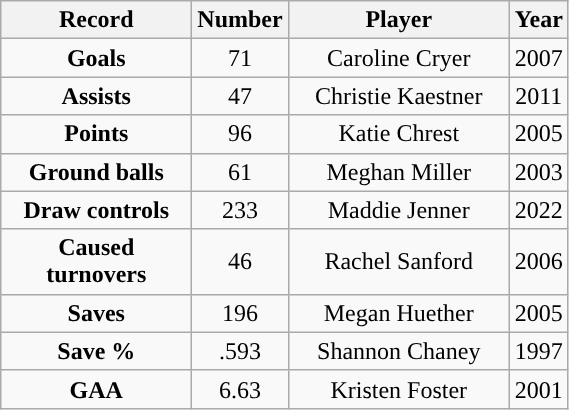<table class="wikitable">
<tr>
<th style="width:120px; ">Record</th>
<th style="width:35px; ">Number</th>
<th style="width:140px; ">Player</th>
<th style="width:30px; ">Year</th>
</tr>
<tr style="text-align:center;">
<td><strong>Goals</strong></td>
<td>71</td>
<td>Caroline Cryer</td>
<td>2007</td>
</tr>
<tr style="text-align:center;">
<td><strong>Assists</strong></td>
<td>47</td>
<td>Christie Kaestner</td>
<td>2011</td>
</tr>
<tr style="text-align:center;">
<td><strong>Points</strong></td>
<td>96</td>
<td>Katie Chrest</td>
<td>2005</td>
</tr>
<tr style="text-align:center;">
<td><strong>Ground balls</strong></td>
<td>61</td>
<td>Meghan Miller</td>
<td>2003</td>
</tr>
<tr style="text-align:center;">
<td><strong>Draw controls</strong></td>
<td>233</td>
<td>Maddie Jenner</td>
<td>2022</td>
</tr>
<tr style="text-align:center;">
<td><strong>Caused turnovers</strong></td>
<td>46</td>
<td>Rachel Sanford</td>
<td>2006</td>
</tr>
<tr style="text-align:center;">
<td><strong>Saves</strong></td>
<td>196</td>
<td>Megan Huether</td>
<td>2005</td>
</tr>
<tr style="text-align:center;">
<td><strong>Save %</strong></td>
<td>.593</td>
<td>Shannon Chaney</td>
<td>1997</td>
</tr>
<tr style="text-align:center;">
<td><strong>GAA</strong></td>
<td>6.63</td>
<td>Kristen Foster</td>
<td>2001</td>
</tr>
</table>
